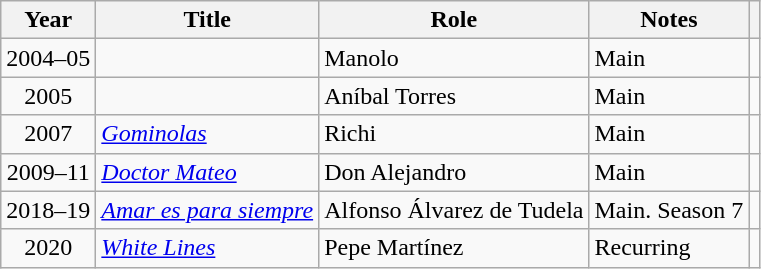<table class="wikitable sortable">
<tr>
<th>Year</th>
<th>Title</th>
<th>Role</th>
<th class="unsortable">Notes</th>
<th></th>
</tr>
<tr>
<td align = "center">2004–05</td>
<td><em></em></td>
<td>Manolo</td>
<td>Main</td>
<td align = "center"></td>
</tr>
<tr>
<td align = "center">2005</td>
<td><em></em></td>
<td>Aníbal Torres</td>
<td>Main</td>
<td align = "center"></td>
</tr>
<tr>
<td align = "center">2007</td>
<td><em><a href='#'>Gominolas</a></em></td>
<td>Richi</td>
<td>Main</td>
<td align = "center"></td>
</tr>
<tr>
<td align = "center">2009–11</td>
<td><em><a href='#'>Doctor Mateo</a></em></td>
<td>Don Alejandro</td>
<td>Main</td>
<td></td>
</tr>
<tr>
<td align = "center">2018–19</td>
<td><em><a href='#'>Amar es para siempre</a></em></td>
<td>Alfonso Álvarez de Tudela</td>
<td>Main. Season 7</td>
<td align = "center"></td>
</tr>
<tr>
<td align = "center">2020</td>
<td><em><a href='#'>White Lines</a></em></td>
<td>Pepe Martínez</td>
<td>Recurring</td>
<td align = "center"></td>
</tr>
</table>
